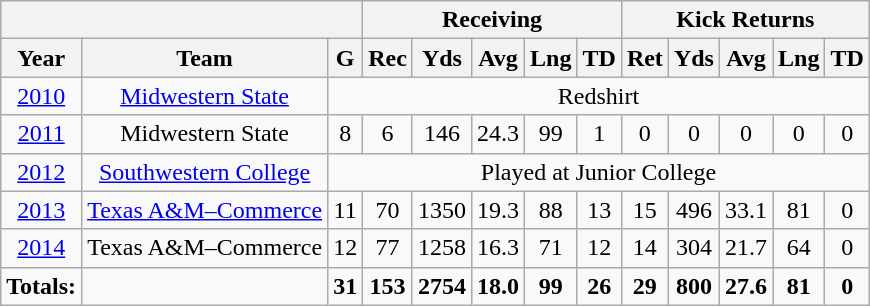<table class="wikitable">
<tr>
<th colspan="3"></th>
<th colspan="5">Receiving</th>
<th colspan="5">Kick Returns</th>
</tr>
<tr>
<th>Year</th>
<th>Team</th>
<th>G</th>
<th>Rec</th>
<th>Yds</th>
<th>Avg</th>
<th>Lng</th>
<th>TD</th>
<th>Ret</th>
<th>Yds</th>
<th>Avg</th>
<th>Lng</th>
<th>TD</th>
</tr>
<tr style="text-align:center;">
<td><a href='#'>2010</a></td>
<td><a href='#'>Midwestern State</a></td>
<td colspan=11 style="text-align:center;">Redshirt</td>
</tr>
<tr style="text-align:center;">
<td><a href='#'>2011</a></td>
<td>Midwestern State</td>
<td>8</td>
<td>6</td>
<td>146</td>
<td>24.3</td>
<td>99</td>
<td>1</td>
<td>0</td>
<td>0</td>
<td>0</td>
<td>0</td>
<td>0</td>
</tr>
<tr style="text-align:center;">
<td><a href='#'>2012</a></td>
<td><a href='#'>Southwestern College</a></td>
<td colspan=11 style="text-align:center;">Played at Junior College</td>
</tr>
<tr style="text-align:center;">
<td><a href='#'>2013</a></td>
<td><a href='#'>Texas A&M–Commerce</a></td>
<td>11</td>
<td>70</td>
<td>1350</td>
<td>19.3</td>
<td>88</td>
<td>13</td>
<td>15</td>
<td>496</td>
<td>33.1</td>
<td>81</td>
<td>0</td>
</tr>
<tr style="text-align:center;">
<td><a href='#'>2014</a></td>
<td>Texas A&M–Commerce</td>
<td>12</td>
<td>77</td>
<td>1258</td>
<td>16.3</td>
<td>71</td>
<td>12</td>
<td>14</td>
<td>304</td>
<td>21.7</td>
<td>64</td>
<td>0</td>
</tr>
<tr style="text-align:center;">
<td><strong>Totals:</strong></td>
<td></td>
<td><strong>31</strong></td>
<td><strong>153</strong></td>
<td><strong>2754</strong></td>
<td><strong>18.0</strong></td>
<td><strong>99</strong></td>
<td><strong>26</strong></td>
<td><strong>29</strong></td>
<td><strong>800</strong></td>
<td><strong>27.6</strong></td>
<td><strong>81</strong></td>
<td><strong>0</strong></td>
</tr>
</table>
